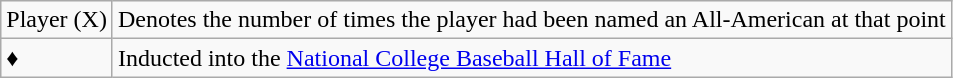<table class="wikitable">
<tr>
<td>Player (X)</td>
<td>Denotes the number of times the player had been named an All-American at that point</td>
</tr>
<tr>
<td>♦</td>
<td>Inducted into the <a href='#'>National College Baseball Hall of Fame</a></td>
</tr>
</table>
